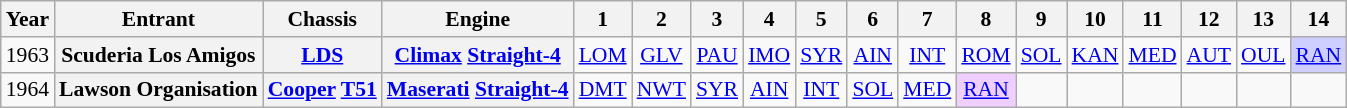<table class="wikitable" style="text-align:center; font-size:90%">
<tr>
<th>Year</th>
<th>Entrant</th>
<th>Chassis</th>
<th>Engine</th>
<th>1</th>
<th>2</th>
<th>3</th>
<th>4</th>
<th>5</th>
<th>6</th>
<th>7</th>
<th>8</th>
<th>9</th>
<th>10</th>
<th>11</th>
<th>12</th>
<th>13</th>
<th>14</th>
</tr>
<tr>
<td>1963</td>
<th>Scuderia Los Amigos</th>
<th><a href='#'>LDS</a></th>
<th><a href='#'>Climax</a> <a href='#'>Straight-4</a></th>
<td><a href='#'>LOM</a></td>
<td><a href='#'>GLV</a></td>
<td><a href='#'>PAU</a></td>
<td><a href='#'>IMO</a></td>
<td><a href='#'>SYR</a></td>
<td><a href='#'>AIN</a></td>
<td><a href='#'>INT</a></td>
<td><a href='#'>ROM</a></td>
<td><a href='#'>SOL</a></td>
<td><a href='#'>KAN</a></td>
<td><a href='#'>MED</a></td>
<td><a href='#'>AUT</a></td>
<td><a href='#'>OUL</a></td>
<td style="background:#CFCFFF;"><a href='#'>RAN</a><br></td>
</tr>
<tr>
<td>1964</td>
<th>Lawson Organisation</th>
<th><a href='#'>Cooper</a> <a href='#'>T51</a></th>
<th><a href='#'>Maserati</a> <a href='#'>Straight-4</a></th>
<td><a href='#'>DMT</a></td>
<td><a href='#'>NWT</a></td>
<td><a href='#'>SYR</a></td>
<td><a href='#'>AIN</a></td>
<td><a href='#'>INT</a></td>
<td><a href='#'>SOL</a></td>
<td><a href='#'>MED</a></td>
<td style="background:#EFCFFF;"><a href='#'>RAN</a><br></td>
<td></td>
<td></td>
<td></td>
<td></td>
<td></td>
<td></td>
</tr>
</table>
